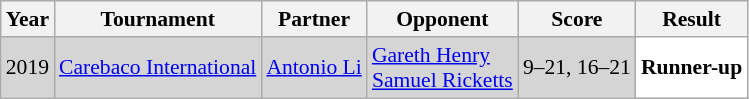<table class="sortable wikitable" style="font-size: 90%;">
<tr>
<th>Year</th>
<th>Tournament</th>
<th>Partner</th>
<th>Opponent</th>
<th>Score</th>
<th>Result</th>
</tr>
<tr style="background:#D5D5D5">
<td align="center">2019</td>
<td align="left"><a href='#'>Carebaco International</a></td>
<td align="left"> <a href='#'>Antonio Li</a></td>
<td align="left"> <a href='#'>Gareth Henry</a> <br> <a href='#'>Samuel Ricketts</a></td>
<td align="left">9–21, 16–21</td>
<td style="text-align:left; background:white"> <strong>Runner-up</strong></td>
</tr>
</table>
